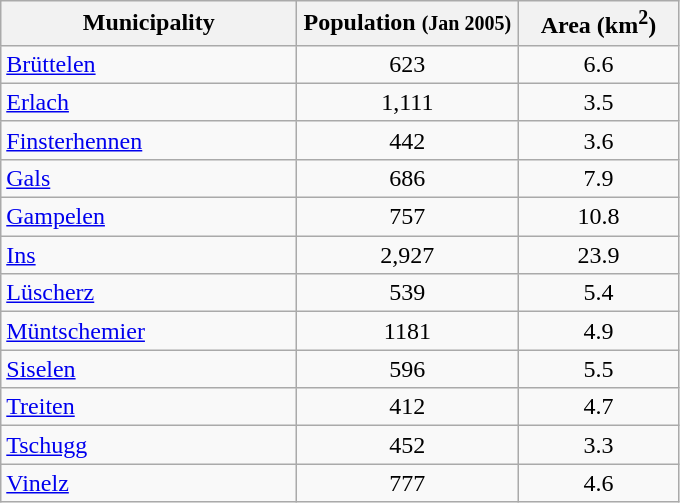<table class="wikitable">
<tr>
<th width="190">Municipality</th>
<th width="140">Population <small>(Jan 2005)</small></th>
<th width="100">Area (km<sup>2</sup>)</th>
</tr>
<tr>
<td><a href='#'>Brüttelen</a></td>
<td align="center">623</td>
<td align="center">6.6</td>
</tr>
<tr>
<td><a href='#'>Erlach</a></td>
<td align="center">1,111</td>
<td align="center">3.5</td>
</tr>
<tr>
<td><a href='#'>Finsterhennen</a></td>
<td align="center">442</td>
<td align="center">3.6</td>
</tr>
<tr>
<td><a href='#'>Gals</a></td>
<td align="center">686</td>
<td align="center">7.9</td>
</tr>
<tr>
<td><a href='#'>Gampelen</a></td>
<td align="center">757</td>
<td align="center">10.8</td>
</tr>
<tr>
<td><a href='#'>Ins</a></td>
<td align="center">2,927</td>
<td align="center">23.9</td>
</tr>
<tr>
<td><a href='#'>Lüscherz</a></td>
<td align="center">539</td>
<td align="center">5.4</td>
</tr>
<tr>
<td><a href='#'>Müntschemier</a></td>
<td align="center">1181</td>
<td align="center">4.9</td>
</tr>
<tr>
<td><a href='#'>Siselen</a></td>
<td align="center">596</td>
<td align="center">5.5</td>
</tr>
<tr>
<td><a href='#'>Treiten</a></td>
<td align="center">412</td>
<td align="center">4.7</td>
</tr>
<tr>
<td><a href='#'>Tschugg</a></td>
<td align="center">452</td>
<td align="center">3.3</td>
</tr>
<tr>
<td><a href='#'>Vinelz</a></td>
<td align="center">777</td>
<td align="center">4.6</td>
</tr>
</table>
